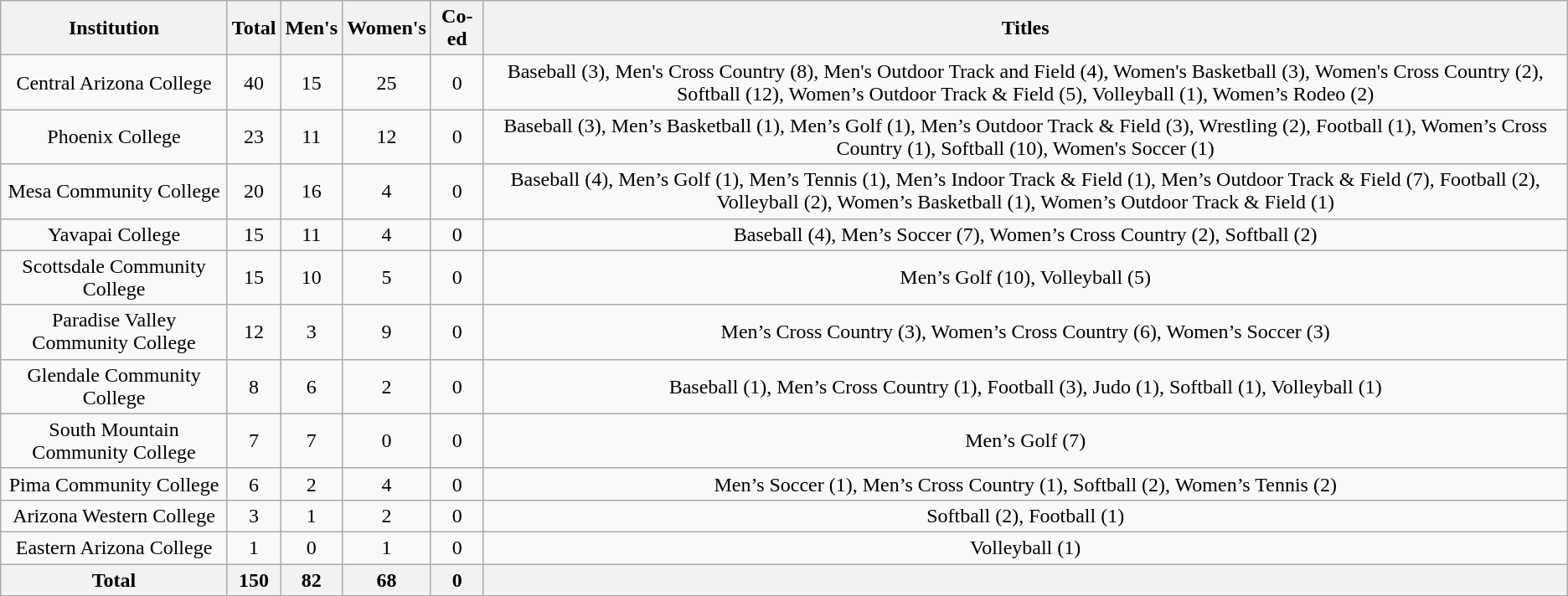<table class="wikitable sortable" style="text-align: center">
<tr>
<th scope="col">Institution</th>
<th data-sort-type="number" scope="col">Total</th>
<th data-sort-type="number" scope="col">Men's</th>
<th data-sort-type="number" scope="col">Women's</th>
<th data-sort-type="number" scope="col">Co-ed</th>
<th scope="col">Titles</th>
</tr>
<tr>
<td>Central Arizona College</td>
<td>40</td>
<td>15</td>
<td>25</td>
<td>0</td>
<td>Baseball (3), Men's Cross Country (8), Men's Outdoor Track and Field (4), Women's Basketball (3), Women's Cross Country (2), Softball (12), Women’s Outdoor Track & Field (5), Volleyball (1), Women’s Rodeo (2)</td>
</tr>
<tr>
<td>Phoenix College</td>
<td>23</td>
<td>11</td>
<td>12</td>
<td>0</td>
<td>Baseball (3), Men’s Basketball (1), Men’s Golf (1), Men’s Outdoor Track & Field (3), Wrestling (2), Football (1), Women’s Cross Country (1), Softball (10), Women's Soccer (1)</td>
</tr>
<tr>
<td>Mesa Community College</td>
<td>20</td>
<td>16</td>
<td>4</td>
<td>0</td>
<td>Baseball (4), Men’s Golf (1), Men’s Tennis (1), Men’s Indoor Track & Field (1), Men’s Outdoor Track & Field (7), Football (2), Volleyball (2), Women’s Basketball (1), Women’s Outdoor Track & Field (1)</td>
</tr>
<tr>
<td>Yavapai College</td>
<td>15</td>
<td>11</td>
<td>4</td>
<td>0</td>
<td>Baseball (4), Men’s Soccer (7), Women’s Cross Country (2), Softball (2)</td>
</tr>
<tr>
<td>Scottsdale Community College</td>
<td>15</td>
<td>10</td>
<td>5</td>
<td>0</td>
<td>Men’s Golf (10), Volleyball (5)</td>
</tr>
<tr>
<td>Paradise Valley Community College</td>
<td>12</td>
<td>3</td>
<td>9</td>
<td>0</td>
<td>Men’s Cross Country (3), Women’s Cross Country (6), Women’s Soccer (3)</td>
</tr>
<tr>
<td>Glendale Community College</td>
<td>8</td>
<td>6</td>
<td>2</td>
<td>0</td>
<td>Baseball (1), Men’s Cross Country (1), Football (3), Judo (1), Softball (1), Volleyball (1)</td>
</tr>
<tr>
<td>South Mountain Community College</td>
<td>7</td>
<td>7</td>
<td>0</td>
<td>0</td>
<td>Men’s Golf (7)</td>
</tr>
<tr>
<td>Pima Community College</td>
<td>6</td>
<td>2</td>
<td>4</td>
<td>0</td>
<td>Men’s Soccer (1), Men’s Cross Country (1), Softball (2), Women’s Tennis (2)</td>
</tr>
<tr>
<td>Arizona Western College</td>
<td>3</td>
<td>1</td>
<td>2</td>
<td>0</td>
<td>Softball (2), Football (1)</td>
</tr>
<tr>
<td>Eastern Arizona College</td>
<td>1</td>
<td>0</td>
<td>1</td>
<td>0</td>
<td>Volleyball (1)</td>
</tr>
<tr>
<th>Total</th>
<th>150</th>
<th>82</th>
<th>68</th>
<th>0</th>
<th></th>
</tr>
</table>
